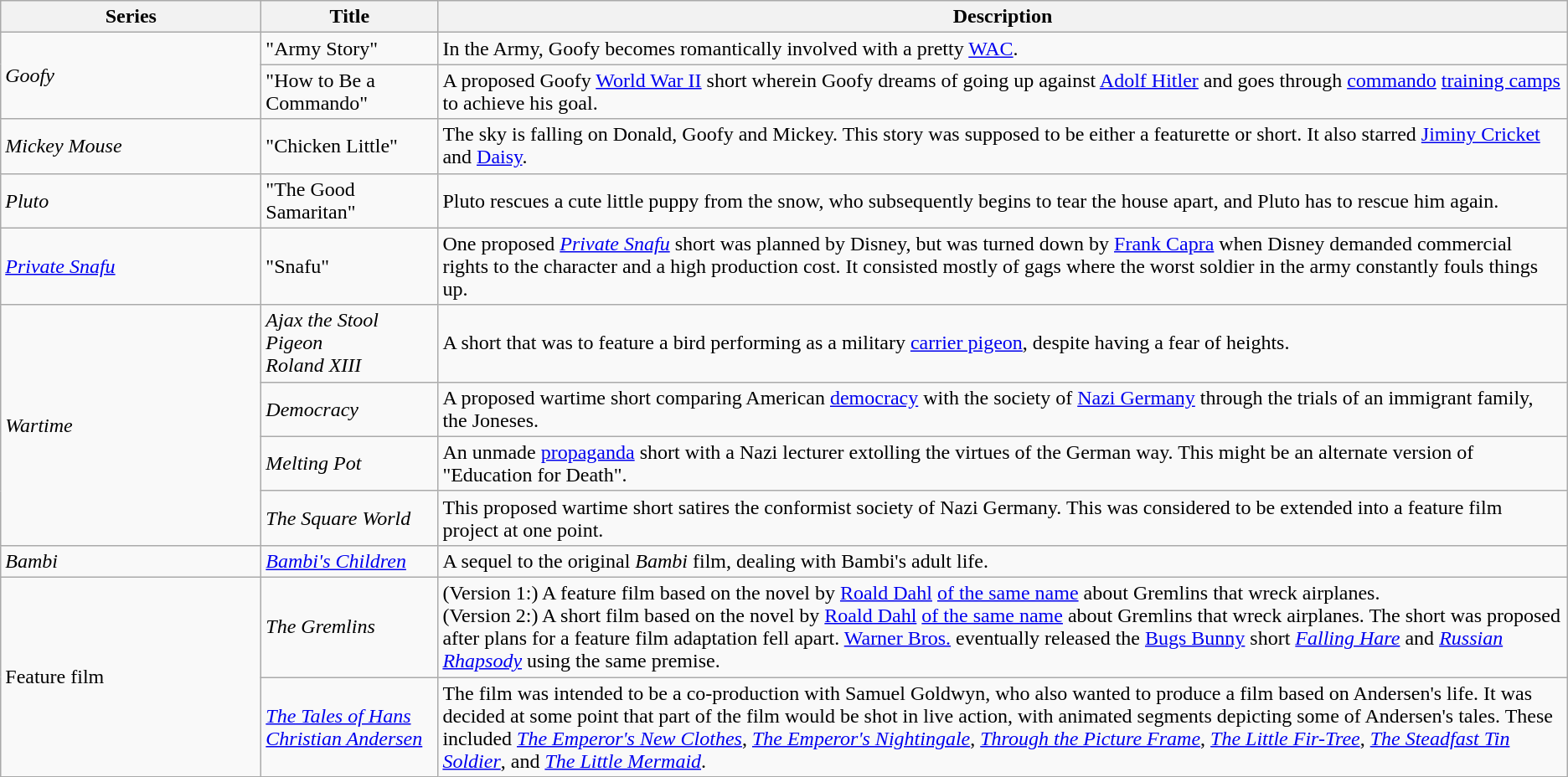<table class="wikitable">
<tr>
<th style="width:150pt;">Series</th>
<th style="width:100pt;">Title</th>
<th>Description</th>
</tr>
<tr>
<td rowspan="2"><em>Goofy</em></td>
<td>"Army Story"</td>
<td>In the Army, Goofy becomes romantically involved with a pretty <a href='#'>WAC</a>.</td>
</tr>
<tr>
<td>"How to Be a Commando"</td>
<td>A proposed Goofy <a href='#'>World War II</a> short wherein Goofy dreams of going up against <a href='#'>Adolf Hitler</a> and goes through <a href='#'>commando</a> <a href='#'>training camps</a> to achieve his goal.</td>
</tr>
<tr>
<td><em>Mickey Mouse</em></td>
<td>"Chicken Little"</td>
<td>The sky is falling on Donald, Goofy and Mickey. This story was supposed to be either a featurette or short. It also starred <a href='#'>Jiminy Cricket</a> and <a href='#'>Daisy</a>.</td>
</tr>
<tr>
<td><em>Pluto</em></td>
<td>"The Good Samaritan"</td>
<td>Pluto rescues a cute little puppy from the snow, who subsequently begins to tear the house apart, and Pluto has to rescue him again.</td>
</tr>
<tr>
<td><em><a href='#'>Private Snafu</a></em></td>
<td>"Snafu"</td>
<td>One proposed <em><a href='#'>Private Snafu</a></em> short was planned by Disney, but was turned down by <a href='#'>Frank Capra</a> when Disney demanded commercial rights to the character and a high production cost. It consisted mostly of gags where the worst soldier in the army constantly fouls things up.</td>
</tr>
<tr>
<td rowspan="4"><em>Wartime</em></td>
<td><em>Ajax the Stool Pigeon</em> <br> <em>Roland XIII</em></td>
<td>A short that was to feature a bird performing as a military <a href='#'>carrier pigeon</a>, despite having a fear of heights.</td>
</tr>
<tr>
<td><em>Democracy</em></td>
<td>A proposed wartime short comparing American <a href='#'>democracy</a> with the society of <a href='#'>Nazi Germany</a> through the trials of an immigrant family, the Joneses.</td>
</tr>
<tr>
<td><em>Melting Pot</em></td>
<td>An unmade <a href='#'>propaganda</a> short with a Nazi lecturer extolling the virtues of the German way. This might be an alternate version of "Education for Death".</td>
</tr>
<tr>
<td><em>The Square World</em></td>
<td>This proposed wartime short satires the conformist society of Nazi Germany. This was considered to be extended into a feature film project at one point.</td>
</tr>
<tr>
<td><em>Bambi</em></td>
<td><em><a href='#'>Bambi's Children</a></em></td>
<td>A sequel to the original <em>Bambi</em> film, dealing with Bambi's adult life.</td>
</tr>
<tr>
<td rowspan="2">Feature film</td>
<td><em>The Gremlins</em></td>
<td>(Version 1:) A feature film based on the novel by <a href='#'>Roald Dahl</a> <a href='#'>of the same name</a> about Gremlins that wreck airplanes.<br>(Version 2:) A short film based on the novel by <a href='#'>Roald Dahl</a> <a href='#'>of the same name</a> about Gremlins that wreck airplanes. The short was proposed after plans for a feature film adaptation fell apart. <a href='#'>Warner Bros.</a> eventually released the <a href='#'>Bugs Bunny</a> short <em><a href='#'>Falling Hare</a></em> and <em><a href='#'>Russian Rhapsody</a></em> using the same premise.</td>
</tr>
<tr>
<td><em><a href='#'>The Tales of Hans Christian Andersen</a></em></td>
<td>The film was intended to be a co-production with Samuel Goldwyn, who also wanted to produce a film based on Andersen's life. It was decided at some point that part of the film would be shot in live action, with animated segments depicting some of Andersen's tales. These included <em><a href='#'>The Emperor's New Clothes</a></em>, <em><a href='#'>The Emperor's Nightingale</a></em>, <em><a href='#'>Through the Picture Frame</a></em>, <em><a href='#'>The Little Fir-Tree</a></em>, <em><a href='#'>The Steadfast Tin Soldier</a></em>, and <em><a href='#'>The Little Mermaid</a></em>.</td>
</tr>
</table>
